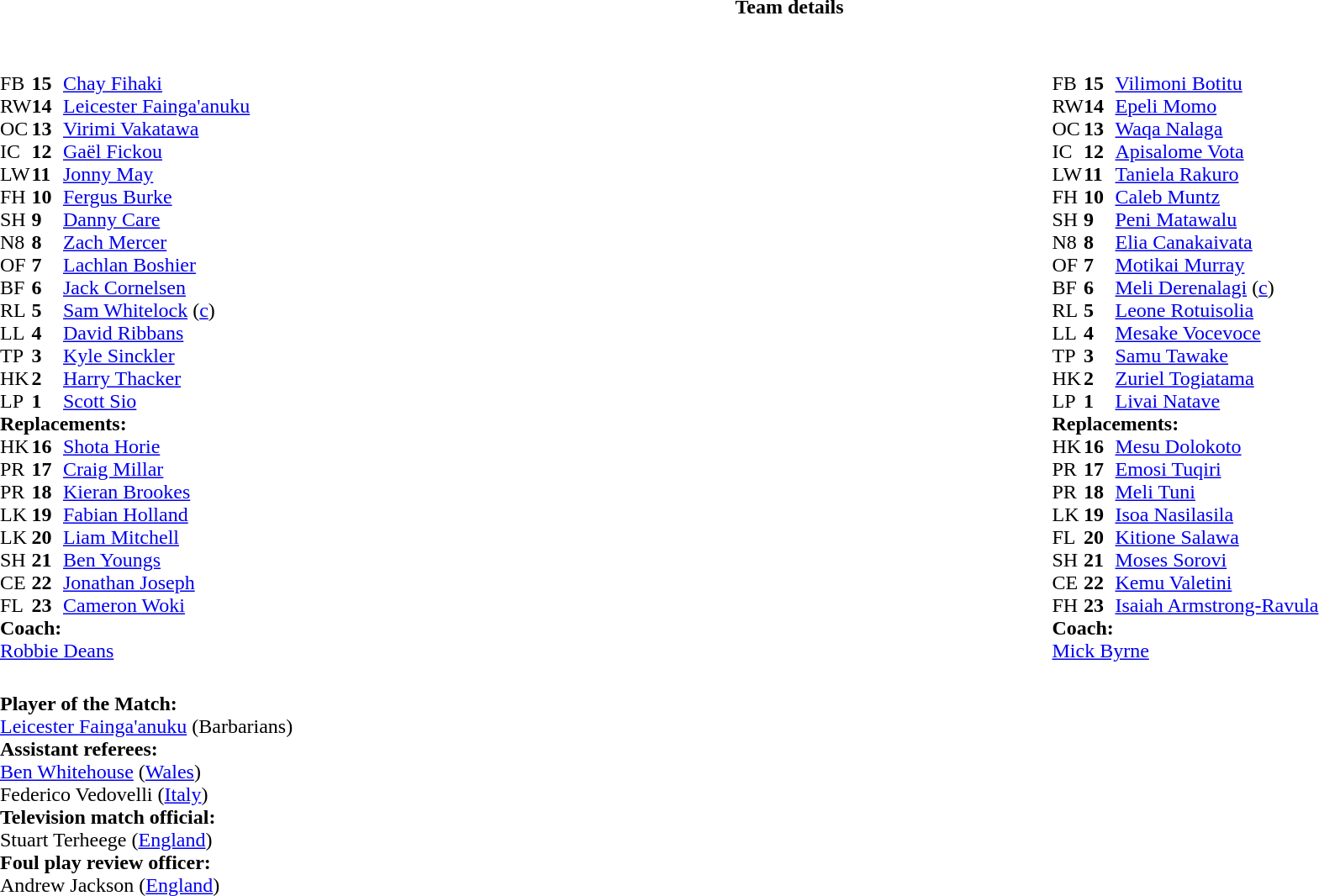<table border="0" style="width:100%;" class="collapsible collapsed">
<tr>
<th>Team details</th>
</tr>
<tr>
<td><br><table style="width:100%">
<tr>
<td style="vertical-align:top;width:50%"><br><table cellspacing="0" cellpadding="0">
<tr>
<th width="25"></th>
<th width="25"></th>
</tr>
<tr>
<td>FB</td>
<td><strong>15</strong></td>
<td> <a href='#'>Chay Fihaki</a></td>
</tr>
<tr>
<td>RW</td>
<td><strong>14</strong></td>
<td> <a href='#'>Leicester Fainga'anuku</a></td>
</tr>
<tr>
<td>OC</td>
<td><strong>13</strong></td>
<td> <a href='#'>Virimi Vakatawa</a></td>
</tr>
<tr>
<td>IC</td>
<td><strong>12</strong></td>
<td> <a href='#'>Gaël Fickou</a></td>
</tr>
<tr>
<td>LW</td>
<td><strong>11</strong></td>
<td> <a href='#'>Jonny May</a></td>
<td></td>
<td></td>
</tr>
<tr>
<td>FH</td>
<td><strong>10</strong></td>
<td> <a href='#'>Fergus Burke</a></td>
</tr>
<tr>
<td>SH</td>
<td><strong>9</strong></td>
<td> <a href='#'>Danny Care</a></td>
<td></td>
<td></td>
</tr>
<tr>
<td>N8</td>
<td><strong>8</strong></td>
<td> <a href='#'>Zach Mercer</a></td>
</tr>
<tr>
<td>OF</td>
<td><strong>7</strong></td>
<td> <a href='#'>Lachlan Boshier</a></td>
<td></td>
<td></td>
<td></td>
</tr>
<tr>
<td>BF</td>
<td><strong>6</strong></td>
<td> <a href='#'>Jack Cornelsen</a></td>
<td></td>
<td></td>
</tr>
<tr>
<td>RL</td>
<td><strong>5</strong></td>
<td> <a href='#'>Sam Whitelock</a> (<a href='#'>c</a>)</td>
<td></td>
<td></td>
<td></td>
</tr>
<tr>
<td>LL</td>
<td><strong>4</strong></td>
<td> <a href='#'>David Ribbans</a></td>
<td></td>
<td></td>
</tr>
<tr>
<td>TP</td>
<td><strong>3</strong></td>
<td> <a href='#'>Kyle Sinckler</a></td>
<td></td>
<td></td>
</tr>
<tr>
<td>HK</td>
<td><strong>2</strong></td>
<td> <a href='#'>Harry Thacker</a></td>
<td></td>
<td></td>
</tr>
<tr>
<td>LP</td>
<td><strong>1</strong></td>
<td> <a href='#'>Scott Sio</a></td>
<td></td>
<td></td>
</tr>
<tr>
<td colspan="3"><strong>Replacements:</strong></td>
</tr>
<tr>
<td>HK</td>
<td><strong>16</strong></td>
<td> <a href='#'>Shota Horie</a></td>
<td></td>
<td></td>
</tr>
<tr>
<td>PR</td>
<td><strong>17</strong></td>
<td> <a href='#'>Craig Millar</a></td>
<td></td>
<td></td>
</tr>
<tr>
<td>PR</td>
<td><strong>18</strong></td>
<td> <a href='#'>Kieran Brookes</a></td>
<td></td>
<td></td>
</tr>
<tr>
<td>LK</td>
<td><strong>19</strong></td>
<td> <a href='#'>Fabian Holland</a></td>
<td></td>
<td></td>
</tr>
<tr>
<td>LK</td>
<td><strong>20</strong></td>
<td> <a href='#'>Liam Mitchell</a></td>
<td></td>
<td></td>
</tr>
<tr>
<td>SH</td>
<td><strong>21</strong></td>
<td> <a href='#'>Ben Youngs</a></td>
<td></td>
<td></td>
</tr>
<tr>
<td>CE</td>
<td><strong>22</strong></td>
<td> <a href='#'>Jonathan Joseph</a></td>
<td></td>
<td></td>
</tr>
<tr>
<td>FL</td>
<td><strong>23</strong></td>
<td> <a href='#'>Cameron Woki</a></td>
<td></td>
<td></td>
</tr>
<tr>
<td colspan="3"><strong>Coach:</strong></td>
</tr>
<tr>
<td colspan="3"> <a href='#'>Robbie Deans</a></td>
</tr>
</table>
</td>
<td style="vertical-align:top;width:50%"><br><table cellspacing="0" cellpadding="0" style="margin:auto">
<tr>
<th width="25"></th>
<th width="25"></th>
</tr>
<tr>
<td>FB</td>
<td><strong>15</strong></td>
<td><a href='#'>Vilimoni Botitu</a></td>
</tr>
<tr>
<td>RW</td>
<td><strong>14</strong></td>
<td><a href='#'>Epeli Momo</a></td>
</tr>
<tr>
<td>OC</td>
<td><strong>13</strong></td>
<td><a href='#'>Waqa Nalaga</a></td>
</tr>
<tr>
<td>IC</td>
<td><strong>12</strong></td>
<td><a href='#'>Apisalome Vota</a></td>
</tr>
<tr>
<td>LW</td>
<td><strong>11</strong></td>
<td><a href='#'>Taniela Rakuro</a></td>
</tr>
<tr>
<td>FH</td>
<td><strong>10</strong></td>
<td><a href='#'>Caleb Muntz</a></td>
</tr>
<tr>
<td>SH</td>
<td><strong>9</strong></td>
<td><a href='#'>Peni Matawalu</a></td>
<td></td>
<td></td>
</tr>
<tr>
<td>N8</td>
<td><strong>8</strong></td>
<td><a href='#'>Elia Canakaivata</a></td>
</tr>
<tr>
<td>OF</td>
<td><strong>7</strong></td>
<td><a href='#'>Motikai Murray</a></td>
<td></td>
<td></td>
</tr>
<tr>
<td>BF</td>
<td><strong>6</strong></td>
<td><a href='#'>Meli Derenalagi</a> (<a href='#'>c</a>)</td>
</tr>
<tr>
<td>RL</td>
<td><strong>5</strong></td>
<td><a href='#'>Leone Rotuisolia</a></td>
<td></td>
<td></td>
</tr>
<tr>
<td>LL</td>
<td><strong>4</strong></td>
<td><a href='#'>Mesake Vocevoce</a></td>
<td></td>
<td></td>
</tr>
<tr>
<td>TP</td>
<td><strong>3</strong></td>
<td><a href='#'>Samu Tawake</a></td>
<td></td>
<td></td>
<td></td>
</tr>
<tr>
<td>HK</td>
<td><strong>2</strong></td>
<td><a href='#'>Zuriel Togiatama</a></td>
<td></td>
<td></td>
</tr>
<tr>
<td>LP</td>
<td><strong>1</strong></td>
<td><a href='#'>Livai Natave</a></td>
<td></td>
<td></td>
</tr>
<tr>
<td colspan="3"><strong>Replacements:</strong></td>
</tr>
<tr>
<td>HK</td>
<td><strong>16</strong></td>
<td><a href='#'>Mesu Dolokoto</a></td>
<td></td>
<td></td>
</tr>
<tr>
<td>PR</td>
<td><strong>17</strong></td>
<td><a href='#'>Emosi Tuqiri</a></td>
<td></td>
<td></td>
<td></td>
</tr>
<tr>
<td>PR</td>
<td><strong>18</strong></td>
<td><a href='#'>Meli Tuni</a></td>
<td></td>
<td></td>
</tr>
<tr>
<td>LK</td>
<td><strong>19</strong></td>
<td><a href='#'>Isoa Nasilasila</a></td>
<td></td>
<td></td>
</tr>
<tr>
<td>FL</td>
<td><strong>20</strong></td>
<td><a href='#'>Kitione Salawa</a></td>
<td></td>
<td></td>
</tr>
<tr>
<td>SH</td>
<td><strong>21</strong></td>
<td><a href='#'>Moses Sorovi</a></td>
<td></td>
<td></td>
</tr>
<tr>
<td>CE</td>
<td><strong>22</strong></td>
<td><a href='#'>Kemu Valetini</a></td>
<td></td>
<td></td>
</tr>
<tr>
<td>FH</td>
<td><strong>23</strong></td>
<td><a href='#'>Isaiah Armstrong-Ravula</a></td>
</tr>
<tr>
<td colspan=3><strong>Coach:</strong></td>
</tr>
<tr>
<td colspan="4"> <a href='#'>Mick Byrne</a></td>
</tr>
</table>
</td>
</tr>
</table>
<table width=100% style="font-size: 100%">
<tr>
<td><br><strong>Player of the Match:</strong>
<br> <a href='#'>Leicester Fainga'anuku</a> (Barbarians)
<br><strong>Assistant referees:</strong>
<br><a href='#'>Ben Whitehouse</a> (<a href='#'>Wales</a>)
<br>Federico Vedovelli (<a href='#'>Italy</a>)
<br><strong>Television match official:</strong>
<br>Stuart Terheege (<a href='#'>England</a>)
<br><strong>Foul play review officer:</strong>
<br>Andrew Jackson (<a href='#'>England</a>)</td>
</tr>
</table>
</td>
</tr>
</table>
